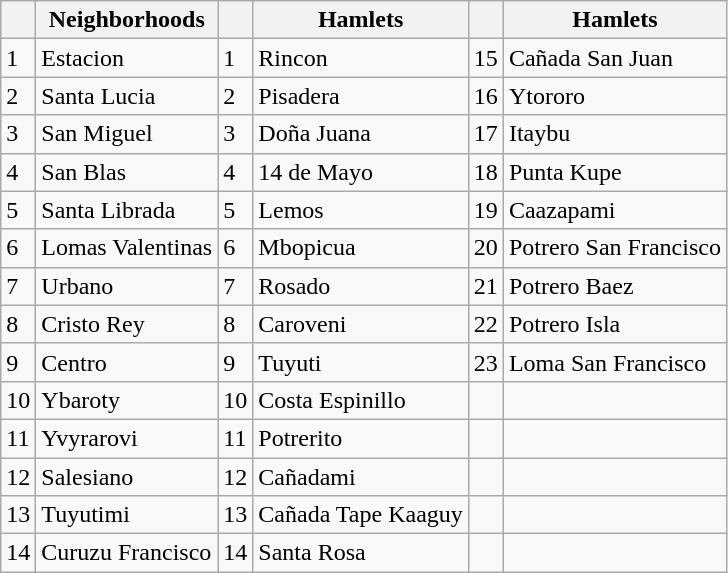<table class="wikitable">
<tr>
<th></th>
<th>Neighborhoods</th>
<th></th>
<th>Hamlets</th>
<th></th>
<th>Hamlets</th>
</tr>
<tr>
<td>1</td>
<td>Estacion</td>
<td>1</td>
<td>Rincon</td>
<td>15</td>
<td>Cañada San Juan</td>
</tr>
<tr>
<td>2</td>
<td>Santa Lucia</td>
<td>2</td>
<td>Pisadera</td>
<td>16</td>
<td>Ytororo</td>
</tr>
<tr>
<td>3</td>
<td>San Miguel</td>
<td>3</td>
<td>Doña Juana</td>
<td>17</td>
<td>Itaybu</td>
</tr>
<tr>
<td>4</td>
<td>San Blas</td>
<td>4</td>
<td>14 de Mayo</td>
<td>18</td>
<td>Punta Kupe</td>
</tr>
<tr>
<td>5</td>
<td>Santa Librada</td>
<td>5</td>
<td>Lemos</td>
<td>19</td>
<td>Caazapami</td>
</tr>
<tr>
<td>6</td>
<td>Lomas Valentinas</td>
<td>6</td>
<td>Mbopicua</td>
<td>20</td>
<td>Potrero San Francisco</td>
</tr>
<tr>
<td>7</td>
<td>Urbano</td>
<td>7</td>
<td>Rosado</td>
<td>21</td>
<td>Potrero Baez</td>
</tr>
<tr>
<td>8</td>
<td>Cristo Rey</td>
<td>8</td>
<td>Caroveni</td>
<td>22</td>
<td>Potrero Isla</td>
</tr>
<tr>
<td>9</td>
<td>Centro</td>
<td>9</td>
<td>Tuyuti</td>
<td>23</td>
<td>Loma San Francisco</td>
</tr>
<tr>
<td>10</td>
<td>Ybaroty</td>
<td>10</td>
<td>Costa Espinillo</td>
<td></td>
<td></td>
</tr>
<tr>
<td>11</td>
<td>Yvyrarovi</td>
<td>11</td>
<td>Potrerito</td>
<td></td>
<td></td>
</tr>
<tr>
<td>12</td>
<td>Salesiano</td>
<td>12</td>
<td>Cañadami</td>
<td></td>
<td></td>
</tr>
<tr>
<td>13</td>
<td>Tuyutimi</td>
<td>13</td>
<td>Cañada Tape Kaaguy</td>
<td></td>
<td></td>
</tr>
<tr>
<td>14</td>
<td>Curuzu Francisco</td>
<td>14</td>
<td>Santa Rosa</td>
<td></td>
<td></td>
</tr>
</table>
